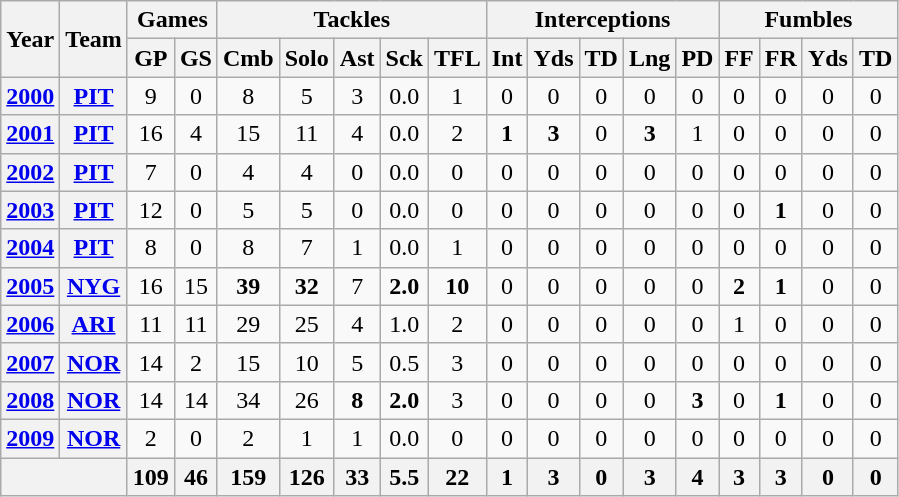<table class="wikitable" style="text-align:center">
<tr>
<th rowspan="2">Year</th>
<th rowspan="2">Team</th>
<th colspan="2">Games</th>
<th colspan="5">Tackles</th>
<th colspan="5">Interceptions</th>
<th colspan="4">Fumbles</th>
</tr>
<tr>
<th>GP</th>
<th>GS</th>
<th>Cmb</th>
<th>Solo</th>
<th>Ast</th>
<th>Sck</th>
<th>TFL</th>
<th>Int</th>
<th>Yds</th>
<th>TD</th>
<th>Lng</th>
<th>PD</th>
<th>FF</th>
<th>FR</th>
<th>Yds</th>
<th>TD</th>
</tr>
<tr>
<th><a href='#'>2000</a></th>
<th><a href='#'>PIT</a></th>
<td>9</td>
<td>0</td>
<td>8</td>
<td>5</td>
<td>3</td>
<td>0.0</td>
<td>1</td>
<td>0</td>
<td>0</td>
<td>0</td>
<td>0</td>
<td>0</td>
<td>0</td>
<td>0</td>
<td>0</td>
<td>0</td>
</tr>
<tr>
<th><a href='#'>2001</a></th>
<th><a href='#'>PIT</a></th>
<td>16</td>
<td>4</td>
<td>15</td>
<td>11</td>
<td>4</td>
<td>0.0</td>
<td>2</td>
<td><strong>1</strong></td>
<td><strong>3</strong></td>
<td>0</td>
<td><strong>3</strong></td>
<td>1</td>
<td>0</td>
<td>0</td>
<td>0</td>
<td>0</td>
</tr>
<tr>
<th><a href='#'>2002</a></th>
<th><a href='#'>PIT</a></th>
<td>7</td>
<td>0</td>
<td>4</td>
<td>4</td>
<td>0</td>
<td>0.0</td>
<td>0</td>
<td>0</td>
<td>0</td>
<td>0</td>
<td>0</td>
<td>0</td>
<td>0</td>
<td>0</td>
<td>0</td>
<td>0</td>
</tr>
<tr>
<th><a href='#'>2003</a></th>
<th><a href='#'>PIT</a></th>
<td>12</td>
<td>0</td>
<td>5</td>
<td>5</td>
<td>0</td>
<td>0.0</td>
<td>0</td>
<td>0</td>
<td>0</td>
<td>0</td>
<td>0</td>
<td>0</td>
<td>0</td>
<td><strong>1</strong></td>
<td>0</td>
<td>0</td>
</tr>
<tr>
<th><a href='#'>2004</a></th>
<th><a href='#'>PIT</a></th>
<td>8</td>
<td>0</td>
<td>8</td>
<td>7</td>
<td>1</td>
<td>0.0</td>
<td>1</td>
<td>0</td>
<td>0</td>
<td>0</td>
<td>0</td>
<td>0</td>
<td>0</td>
<td>0</td>
<td>0</td>
<td>0</td>
</tr>
<tr>
<th><a href='#'>2005</a></th>
<th><a href='#'>NYG</a></th>
<td>16</td>
<td>15</td>
<td><strong>39</strong></td>
<td><strong>32</strong></td>
<td>7</td>
<td><strong>2.0</strong></td>
<td><strong>10</strong></td>
<td>0</td>
<td>0</td>
<td>0</td>
<td>0</td>
<td>0</td>
<td><strong>2</strong></td>
<td><strong>1</strong></td>
<td>0</td>
<td>0</td>
</tr>
<tr>
<th><a href='#'>2006</a></th>
<th><a href='#'>ARI</a></th>
<td>11</td>
<td>11</td>
<td>29</td>
<td>25</td>
<td>4</td>
<td>1.0</td>
<td>2</td>
<td>0</td>
<td>0</td>
<td>0</td>
<td>0</td>
<td>0</td>
<td>1</td>
<td>0</td>
<td>0</td>
<td>0</td>
</tr>
<tr>
<th><a href='#'>2007</a></th>
<th><a href='#'>NOR</a></th>
<td>14</td>
<td>2</td>
<td>15</td>
<td>10</td>
<td>5</td>
<td>0.5</td>
<td>3</td>
<td>0</td>
<td>0</td>
<td>0</td>
<td>0</td>
<td>0</td>
<td>0</td>
<td>0</td>
<td>0</td>
<td>0</td>
</tr>
<tr>
<th><a href='#'>2008</a></th>
<th><a href='#'>NOR</a></th>
<td>14</td>
<td>14</td>
<td>34</td>
<td>26</td>
<td><strong>8</strong></td>
<td><strong>2.0</strong></td>
<td>3</td>
<td>0</td>
<td>0</td>
<td>0</td>
<td>0</td>
<td><strong>3</strong></td>
<td>0</td>
<td><strong>1</strong></td>
<td>0</td>
<td>0</td>
</tr>
<tr>
<th><a href='#'>2009</a></th>
<th><a href='#'>NOR</a></th>
<td>2</td>
<td>0</td>
<td>2</td>
<td>1</td>
<td>1</td>
<td>0.0</td>
<td>0</td>
<td>0</td>
<td>0</td>
<td>0</td>
<td>0</td>
<td>0</td>
<td>0</td>
<td>0</td>
<td>0</td>
<td>0</td>
</tr>
<tr>
<th colspan="2"></th>
<th>109</th>
<th>46</th>
<th>159</th>
<th>126</th>
<th>33</th>
<th>5.5</th>
<th>22</th>
<th>1</th>
<th>3</th>
<th>0</th>
<th>3</th>
<th>4</th>
<th>3</th>
<th>3</th>
<th>0</th>
<th>0</th>
</tr>
</table>
